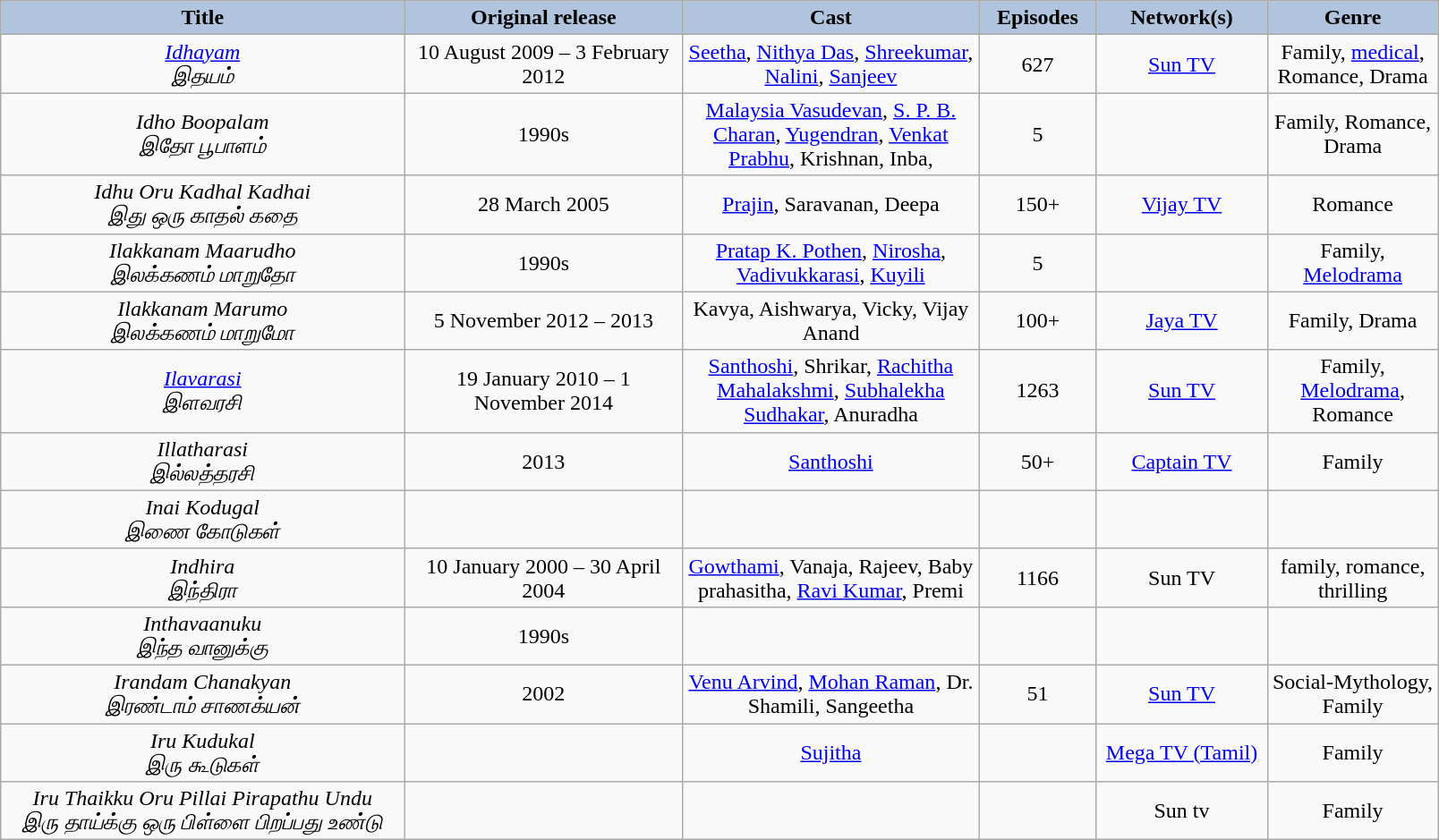<table class="wikitable" style="text-align:center;">
<tr>
<th style="width:220pt; background:LightSteelBlue;">Title</th>
<th style="width:150pt; background:LightSteelBlue;">Original release</th>
<th style="width:160pt; background:LightSteelBlue;">Cast</th>
<th style="width:60pt; background:LightSteelBlue;">Episodes</th>
<th style="width:90pt; background:LightSteelBlue;">Network(s)</th>
<th style="width:90pt; background:LightSteelBlue;">Genre</th>
</tr>
<tr>
<td><em><a href='#'>Idhayam</a></em> <br> <em>இதயம்</em></td>
<td>10 August 2009 – 3 February 2012</td>
<td><a href='#'>Seetha</a>, <a href='#'>Nithya Das</a>, <a href='#'>Shreekumar</a>, <a href='#'>Nalini</a>, <a href='#'>Sanjeev</a></td>
<td>627</td>
<td><a href='#'>Sun TV</a></td>
<td>Family, <a href='#'>medical</a>, Romance, Drama</td>
</tr>
<tr>
<td><em>Idho Boopalam</em> <br> <em>இதோ பூபாளம்</em></td>
<td>1990s</td>
<td><a href='#'>Malaysia Vasudevan</a>, <a href='#'>S. P. B. Charan</a>, <a href='#'>Yugendran</a>, <a href='#'>Venkat Prabhu</a>, Krishnan, Inba,</td>
<td>5</td>
<td></td>
<td>Family, Romance, Drama</td>
</tr>
<tr>
<td><em>Idhu Oru Kadhal Kadhai</em> <br> <em>இது ஒரு காதல் கதை</em></td>
<td>28 March 2005</td>
<td><a href='#'>Prajin</a>, Saravanan, Deepa</td>
<td>150+</td>
<td><a href='#'>Vijay TV</a></td>
<td>Romance</td>
</tr>
<tr>
<td><em>Ilakkanam Maarudho</em> <br> <em>இலக்கணம் மாறுதோ</em></td>
<td>1990s</td>
<td><a href='#'>Pratap K. Pothen</a>, <a href='#'>Nirosha</a>, <a href='#'>Vadivukkarasi</a>, <a href='#'>Kuyili</a></td>
<td>5</td>
<td></td>
<td>Family, <a href='#'>Melodrama</a></td>
</tr>
<tr>
<td><em>Ilakkanam Marumo</em> <br> <em>இலக்கணம் மாறுமோ</em></td>
<td>5 November 2012 – 2013</td>
<td>Kavya, Aishwarya, Vicky, Vijay Anand</td>
<td>100+</td>
<td><a href='#'>Jaya TV</a></td>
<td>Family, Drama</td>
</tr>
<tr>
<td><em><a href='#'>Ilavarasi</a></em> <br> <em>இளவரசி</em></td>
<td>19 January 2010 – 1 November 2014</td>
<td><a href='#'>Santhoshi</a>, Shrikar, <a href='#'>Rachitha Mahalakshmi</a>, <a href='#'>Subhalekha Sudhakar</a>, Anuradha</td>
<td>1263</td>
<td><a href='#'>Sun TV</a></td>
<td>Family, <a href='#'>Melodrama</a>, Romance</td>
</tr>
<tr>
<td><em>Illatharasi</em> <br> <em>இல்லத்தரசி</em></td>
<td>2013</td>
<td><a href='#'>Santhoshi</a></td>
<td>50+</td>
<td><a href='#'>Captain TV</a></td>
<td>Family</td>
</tr>
<tr>
<td><em>Inai Kodugal</em> <br> <em>இணை கோடுகள்</em></td>
<td></td>
<td></td>
<td></td>
<td></td>
<td></td>
</tr>
<tr>
<td><em>Indhira</em> <br> <em>இந்திரா</em></td>
<td>10 January 2000 – 30 April 2004</td>
<td><a href='#'>Gowthami</a>, Vanaja, Rajeev, Baby prahasitha, <a href='#'>Ravi Kumar</a>, Premi</td>
<td>1166</td>
<td>Sun TV</td>
<td>family, romance, thrilling</td>
</tr>
<tr>
<td><em>Inthavaanuku</em> <br> <em>இந்த வானுக்கு</em></td>
<td>1990s</td>
<td></td>
<td></td>
<td></td>
<td></td>
</tr>
<tr>
<td><em>Irandam Chanakyan</em> <br> <em>இரண்டாம் சாணக்யன்</em></td>
<td>2002</td>
<td><a href='#'>Venu Arvind</a>, <a href='#'>Mohan Raman</a>, Dr. Shamili, Sangeetha</td>
<td>51</td>
<td><a href='#'>Sun TV</a></td>
<td>Social-Mythology, Family</td>
</tr>
<tr>
<td><em>Iru Kudukal</em> <br> <em>இரு கூடுகள்</em></td>
<td></td>
<td><a href='#'>Sujitha</a></td>
<td></td>
<td><a href='#'>Mega TV (Tamil)</a></td>
<td>Family</td>
</tr>
<tr>
<td><em>Iru Thaikku Oru Pillai Pirapathu Undu</em> <br> <em>இரு தாய்க்கு ஒரு பிள்ளை பிறப்பது உண்டு</em></td>
<td></td>
<td></td>
<td></td>
<td>Sun tv</td>
<td>Family</td>
</tr>
</table>
